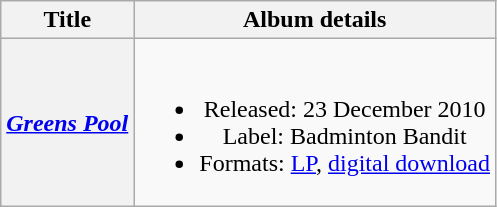<table class="wikitable plainrowheaders" style="text-align:center">
<tr>
<th scope="col">Title</th>
<th scope="col">Album details</th>
</tr>
<tr>
<th scope="row"><em><a href='#'>Greens Pool</a></em></th>
<td><br><ul><li>Released: 23 December 2010</li><li>Label: Badminton Bandit </li><li>Formats: <a href='#'>LP</a>, <a href='#'>digital download</a></li></ul></td>
</tr>
</table>
